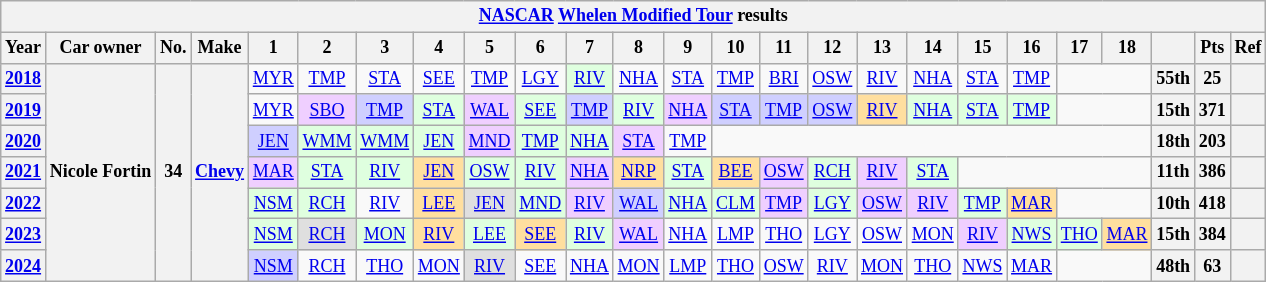<table class="wikitable" style="text-align:center; font-size:75%">
<tr>
<th colspan=38><a href='#'>NASCAR</a> <a href='#'>Whelen Modified Tour</a> results</th>
</tr>
<tr>
<th>Year</th>
<th>Car owner</th>
<th>No.</th>
<th>Make</th>
<th>1</th>
<th>2</th>
<th>3</th>
<th>4</th>
<th>5</th>
<th>6</th>
<th>7</th>
<th>8</th>
<th>9</th>
<th>10</th>
<th>11</th>
<th>12</th>
<th>13</th>
<th>14</th>
<th>15</th>
<th>16</th>
<th>17</th>
<th>18</th>
<th></th>
<th>Pts</th>
<th>Ref</th>
</tr>
<tr>
<th><a href='#'>2018</a></th>
<th rowspan=7>Nicole Fortin</th>
<th rowspan=7>34</th>
<th rowspan=7><a href='#'>Chevy</a></th>
<td><a href='#'>MYR</a></td>
<td><a href='#'>TMP</a></td>
<td><a href='#'>STA</a></td>
<td><a href='#'>SEE</a></td>
<td><a href='#'>TMP</a></td>
<td><a href='#'>LGY</a></td>
<td style="background:#DFFFDF;"><a href='#'>RIV</a><br></td>
<td><a href='#'>NHA</a></td>
<td><a href='#'>STA</a></td>
<td><a href='#'>TMP</a></td>
<td><a href='#'>BRI</a></td>
<td><a href='#'>OSW</a></td>
<td><a href='#'>RIV</a></td>
<td><a href='#'>NHA</a></td>
<td><a href='#'>STA</a></td>
<td><a href='#'>TMP</a></td>
<td colspan=2></td>
<th>55th</th>
<th>25</th>
<th></th>
</tr>
<tr>
<th><a href='#'>2019</a></th>
<td><a href='#'>MYR</a></td>
<td style="background:#EFCFFF;"><a href='#'>SBO</a><br></td>
<td style="background:#CFCFFF;"><a href='#'>TMP</a><br></td>
<td style="background:#DFFFDF;"><a href='#'>STA</a><br></td>
<td style="background:#EFCFFF;"><a href='#'>WAL</a><br></td>
<td style="background:#DFFFDF;"><a href='#'>SEE</a><br></td>
<td style="background:#CFCFFF;"><a href='#'>TMP</a><br></td>
<td style="background:#DFFFDF;"><a href='#'>RIV</a><br></td>
<td style="background:#EFCFFF;"><a href='#'>NHA</a><br></td>
<td style="background:#CFCFFF;"><a href='#'>STA</a><br></td>
<td style="background:#CFCFFF;"><a href='#'>TMP</a><br></td>
<td style="background:#CFCFFF;"><a href='#'>OSW</a><br></td>
<td style="background:#FFDF9F;"><a href='#'>RIV</a><br></td>
<td style="background:#DFFFDF;"><a href='#'>NHA</a><br></td>
<td style="background:#DFFFDF;"><a href='#'>STA</a><br></td>
<td style="background:#DFFFDF;"><a href='#'>TMP</a><br></td>
<td colspan=2></td>
<th>15th</th>
<th>371</th>
<th></th>
</tr>
<tr>
<th><a href='#'>2020</a></th>
<td style="background:#CFCFFF;"><a href='#'>JEN</a><br></td>
<td style="background:#DFFFDF;"><a href='#'>WMM</a><br></td>
<td style="background:#DFFFDF;"><a href='#'>WMM</a><br></td>
<td style="background:#DFFFDF;"><a href='#'>JEN</a><br></td>
<td style="background:#EFCFFF;"><a href='#'>MND</a><br></td>
<td style="background:#DFFFDF;"><a href='#'>TMP</a><br></td>
<td style="background:#DFFFDF;"><a href='#'>NHA</a><br></td>
<td style="background:#EFCFFF;"><a href='#'>STA</a><br></td>
<td><a href='#'>TMP</a></td>
<td colspan=9></td>
<th>18th</th>
<th>203</th>
<th></th>
</tr>
<tr>
<th><a href='#'>2021</a></th>
<td style="background:#EFCFFF;"><a href='#'>MAR</a><br></td>
<td style="background:#DFFFDF;"><a href='#'>STA</a><br></td>
<td style="background:#DFFFDF;"><a href='#'>RIV</a><br></td>
<td style="background:#FFDF9F;"><a href='#'>JEN</a><br></td>
<td style="background:#DFFFDF;"><a href='#'>OSW</a><br></td>
<td style="background:#DFFFDF;"><a href='#'>RIV</a><br></td>
<td style="background:#EFCFFF;"><a href='#'>NHA</a><br></td>
<td style="background:#FFDF9F;"><a href='#'>NRP</a><br></td>
<td style="background:#DFFFDF;"><a href='#'>STA</a><br></td>
<td style="background:#FFDF9F;"><a href='#'>BEE</a><br></td>
<td style="background:#EFCFFF;"><a href='#'>OSW</a><br></td>
<td style="background:#DFFFDF;"><a href='#'>RCH</a><br></td>
<td style="background:#EFCFFF;"><a href='#'>RIV</a><br></td>
<td style="background:#DFFFDF;"><a href='#'>STA</a><br></td>
<td colspan=4></td>
<th>11th</th>
<th>386</th>
<th></th>
</tr>
<tr>
<th><a href='#'>2022</a></th>
<td style="background:#DFFFDF;"><a href='#'>NSM</a><br></td>
<td style="background:#DFFFDF;"><a href='#'>RCH</a><br></td>
<td><a href='#'>RIV</a></td>
<td style="background:#FFDF9F;"><a href='#'>LEE</a><br></td>
<td style="background:#DFDFDF;"><a href='#'>JEN</a><br></td>
<td style="background:#DFFFDF;"><a href='#'>MND</a><br></td>
<td style="background:#EFCFFF;"><a href='#'>RIV</a><br></td>
<td style="background:#CFCFFF;"><a href='#'>WAL</a><br></td>
<td style="background:#DFFFDF;"><a href='#'>NHA</a><br></td>
<td style="background:#DFFFDF;"><a href='#'>CLM</a><br></td>
<td style="background:#EFCFFF;"><a href='#'>TMP</a><br></td>
<td style="background:#DFFFDF;"><a href='#'>LGY</a><br></td>
<td style="background:#EFCFFF;"><a href='#'>OSW</a><br></td>
<td style="background:#EFCFFF;"><a href='#'>RIV</a><br></td>
<td style="background:#DFFFDF;"><a href='#'>TMP</a><br></td>
<td style="background:#FFDF9F;"><a href='#'>MAR</a><br></td>
<td colspan=2></td>
<th>10th</th>
<th>418</th>
<th></th>
</tr>
<tr>
<th><a href='#'>2023</a></th>
<td style="background:#DFFFDF;"><a href='#'>NSM</a><br></td>
<td style="background:#DFDFDF;"><a href='#'>RCH</a><br></td>
<td style="background:#DFFFDF;"><a href='#'>MON</a><br></td>
<td style="background:#FFDF9F;"><a href='#'>RIV</a><br></td>
<td style="background:#DFFFDF;"><a href='#'>LEE</a><br></td>
<td style="background:#FFDF9F;"><a href='#'>SEE</a><br></td>
<td style="background:#DFFFDF;"><a href='#'>RIV</a><br></td>
<td style="background:#EFCFFF;"><a href='#'>WAL</a><br></td>
<td><a href='#'>NHA</a></td>
<td><a href='#'>LMP</a></td>
<td><a href='#'>THO</a></td>
<td><a href='#'>LGY</a></td>
<td><a href='#'>OSW</a></td>
<td><a href='#'>MON</a></td>
<td style="background:#EFCFFF;"><a href='#'>RIV</a><br></td>
<td style="background:#DFFFDF;"><a href='#'>NWS</a><br></td>
<td style="background:#DFFFDF;"><a href='#'>THO</a><br></td>
<td style="background:#FFDF9F;"><a href='#'>MAR</a><br></td>
<th>15th</th>
<th>384</th>
<th></th>
</tr>
<tr>
<th><a href='#'>2024</a></th>
<td style="background:#CFCFFF;"><a href='#'>NSM</a><br></td>
<td><a href='#'>RCH</a></td>
<td><a href='#'>THO</a></td>
<td><a href='#'>MON</a></td>
<td style="background:#DFDFDF;"><a href='#'>RIV</a><br></td>
<td><a href='#'>SEE</a></td>
<td><a href='#'>NHA</a></td>
<td><a href='#'>MON</a></td>
<td><a href='#'>LMP</a></td>
<td><a href='#'>THO</a></td>
<td><a href='#'>OSW</a></td>
<td><a href='#'>RIV</a></td>
<td><a href='#'>MON</a></td>
<td><a href='#'>THO</a></td>
<td><a href='#'>NWS</a></td>
<td><a href='#'>MAR</a></td>
<td colspan=2></td>
<th>48th</th>
<th>63</th>
<th></th>
</tr>
</table>
